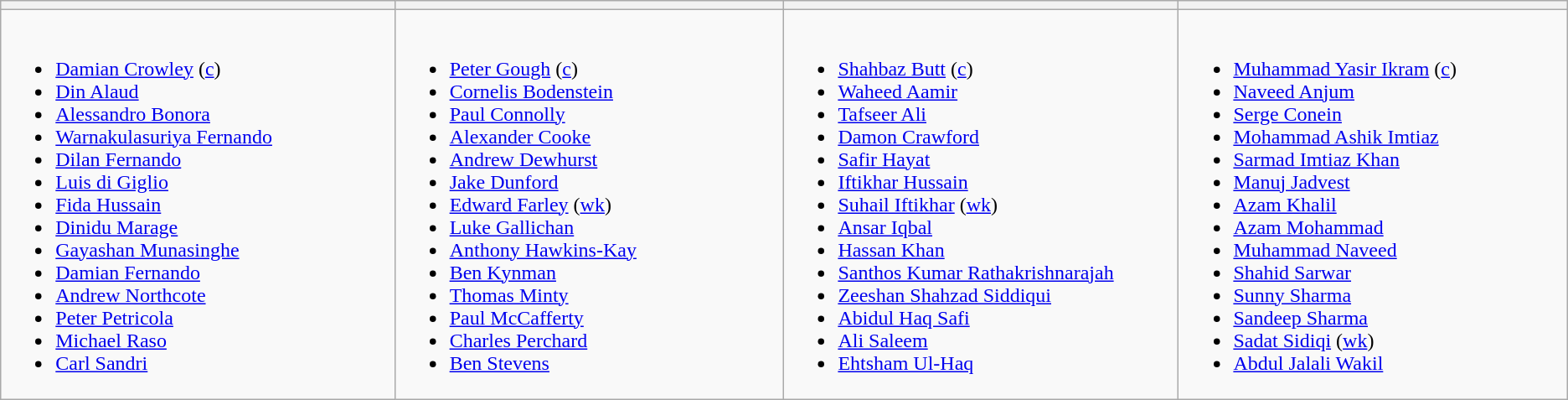<table class="wikitable">
<tr>
<th width=330></th>
<th width=330></th>
<th width=330></th>
<th width=330></th>
</tr>
<tr>
<td valign=top><br><ul><li><a href='#'>Damian Crowley</a> (<a href='#'>c</a>)</li><li><a href='#'>Din Alaud</a></li><li><a href='#'>Alessandro Bonora</a></li><li><a href='#'>Warnakulasuriya Fernando</a></li><li><a href='#'>Dilan Fernando</a></li><li><a href='#'>Luis di Giglio</a></li><li><a href='#'>Fida Hussain</a></li><li><a href='#'>Dinidu Marage</a></li><li><a href='#'>Gayashan Munasinghe</a></li><li><a href='#'>Damian Fernando</a></li><li><a href='#'>Andrew Northcote</a></li><li><a href='#'>Peter Petricola</a></li><li><a href='#'>Michael Raso</a></li><li><a href='#'>Carl Sandri</a></li></ul></td>
<td valign=top><br><ul><li><a href='#'>Peter Gough</a> (<a href='#'>c</a>)</li><li><a href='#'>Cornelis Bodenstein</a></li><li><a href='#'>Paul Connolly</a></li><li><a href='#'>Alexander Cooke</a></li><li><a href='#'>Andrew Dewhurst</a></li><li><a href='#'>Jake Dunford</a></li><li><a href='#'>Edward Farley</a> (<a href='#'>wk</a>)</li><li><a href='#'>Luke Gallichan</a></li><li><a href='#'>Anthony Hawkins-Kay</a></li><li><a href='#'>Ben Kynman</a></li><li><a href='#'>Thomas Minty</a></li><li><a href='#'>Paul McCafferty</a></li><li><a href='#'>Charles Perchard</a></li><li><a href='#'>Ben Stevens</a></li></ul></td>
<td valign=top><br><ul><li><a href='#'>Shahbaz Butt</a> (<a href='#'>c</a>)</li><li><a href='#'>Waheed Aamir</a></li><li><a href='#'>Tafseer Ali</a></li><li><a href='#'>Damon Crawford</a></li><li><a href='#'>Safir Hayat</a></li><li><a href='#'>Iftikhar Hussain</a></li><li><a href='#'>Suhail Iftikhar</a> (<a href='#'>wk</a>)</li><li><a href='#'>Ansar Iqbal</a></li><li><a href='#'>Hassan Khan</a></li><li><a href='#'>Santhos Kumar Rathakrishnarajah</a></li><li><a href='#'>Zeeshan Shahzad Siddiqui</a></li><li><a href='#'>Abidul Haq Safi</a></li><li><a href='#'>Ali Saleem</a></li><li><a href='#'>Ehtsham Ul-Haq</a></li></ul></td>
<td valign=top><br><ul><li><a href='#'>Muhammad Yasir Ikram</a> (<a href='#'>c</a>)</li><li><a href='#'>Naveed Anjum</a></li><li><a href='#'>Serge Conein</a></li><li><a href='#'>Mohammad Ashik Imtiaz</a></li><li><a href='#'>Sarmad Imtiaz Khan</a></li><li><a href='#'>Manuj Jadvest</a></li><li><a href='#'>Azam Khalil</a></li><li><a href='#'>Azam Mohammad</a></li><li><a href='#'>Muhammad Naveed</a></li><li><a href='#'>Shahid Sarwar</a></li><li><a href='#'>Sunny Sharma</a></li><li><a href='#'>Sandeep Sharma</a></li><li><a href='#'>Sadat Sidiqi</a> (<a href='#'>wk</a>)</li><li><a href='#'>Abdul Jalali Wakil</a></li></ul></td>
</tr>
</table>
